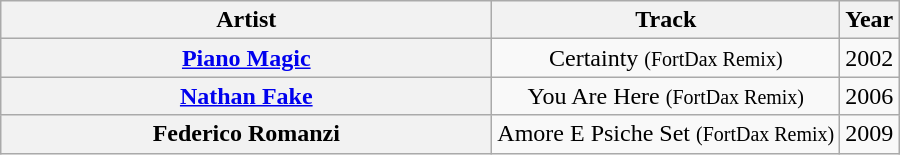<table class="wikitable plainrowheaders" style="text-align:center;">
<tr>
<th scope="col" style="width:20em;">Artist</th>
<th scope="col">Track</th>
<th scope="col">Year</th>
</tr>
<tr>
<th scope="row"><a href='#'>Piano Magic</a></th>
<td>Certainty <small>(FortDax Remix)</small></td>
<td>2002</td>
</tr>
<tr>
<th scope="row"><a href='#'>Nathan Fake</a></th>
<td>You Are Here <small>(FortDax Remix)</small></td>
<td>2006</td>
</tr>
<tr>
<th scope="row">Federico Romanzi</th>
<td>Amore E Psiche Set <small>(FortDax Remix)</small></td>
<td>2009</td>
</tr>
</table>
